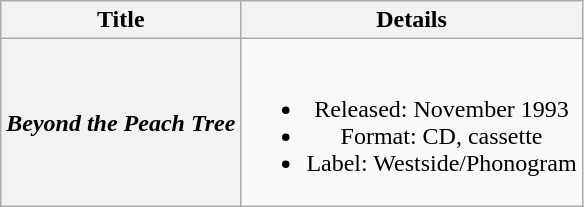<table class="wikitable plainrowheaders" style="text-align:center;" border="1">
<tr>
<th>Title</th>
<th>Details</th>
</tr>
<tr>
<th scope="row"><em>Beyond the Peach Tree</em></th>
<td><br><ul><li>Released: November 1993</li><li>Format: CD, cassette</li><li>Label: Westside/Phonogram </li></ul></td>
</tr>
</table>
